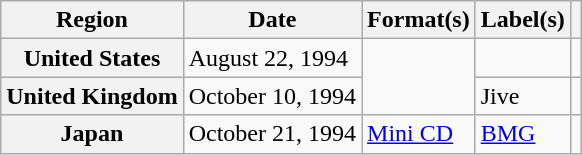<table class="wikitable sortable plainrowheaders">
<tr>
<th scope="col">Region</th>
<th scope="col">Date</th>
<th scope="col">Format(s)</th>
<th scope="col">Label(s)</th>
<th scope="col"></th>
</tr>
<tr>
<th scope="row">United States</th>
<td>August 22, 1994</td>
<td rowspan="2"></td>
<td></td>
<td></td>
</tr>
<tr>
<th scope="row">United Kingdom</th>
<td>October 10, 1994</td>
<td>Jive</td>
<td></td>
</tr>
<tr>
<th scope="row">Japan</th>
<td>October 21, 1994</td>
<td><a href='#'>Mini CD</a></td>
<td><a href='#'>BMG</a></td>
<td></td>
</tr>
</table>
